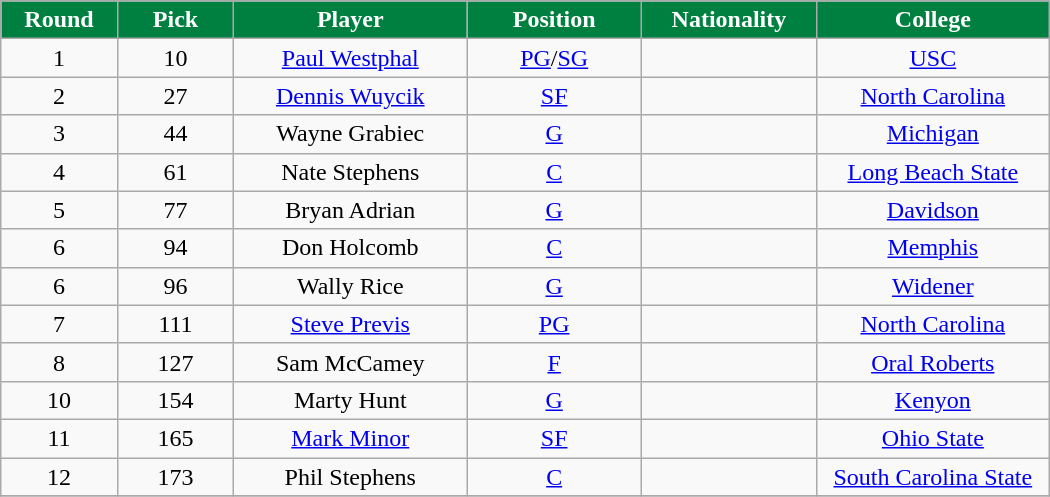<table class="wikitable sortable sortable">
<tr>
<th style="background:#008040; color:white" width="10%">Round</th>
<th style="background:#008040; color:white" width="10%">Pick</th>
<th style="background:#008040; color:white" width="20%">Player</th>
<th style="background:#008040; color:white" width="15%">Position</th>
<th style="background:#008040; color:white" width="15%">Nationality</th>
<th style="background:#008040; color:white" width="20%">College</th>
</tr>
<tr style="text-align: center">
<td>1</td>
<td>10</td>
<td><a href='#'>Paul Westphal</a></td>
<td><a href='#'>PG</a>/<a href='#'>SG</a></td>
<td></td>
<td><a href='#'>USC</a></td>
</tr>
<tr style="text-align: center">
<td>2</td>
<td>27</td>
<td><a href='#'>Dennis Wuycik</a></td>
<td><a href='#'>SF</a></td>
<td></td>
<td><a href='#'>North Carolina</a></td>
</tr>
<tr style="text-align: center">
<td>3</td>
<td>44</td>
<td>Wayne Grabiec</td>
<td><a href='#'>G</a></td>
<td></td>
<td><a href='#'>Michigan</a></td>
</tr>
<tr style="text-align: center">
<td>4</td>
<td>61</td>
<td>Nate Stephens</td>
<td><a href='#'>C</a></td>
<td></td>
<td><a href='#'>Long Beach State</a></td>
</tr>
<tr style="text-align: center">
<td>5</td>
<td>77</td>
<td>Bryan Adrian</td>
<td><a href='#'>G</a></td>
<td></td>
<td><a href='#'>Davidson</a></td>
</tr>
<tr style="text-align: center">
<td>6</td>
<td>94</td>
<td>Don Holcomb</td>
<td><a href='#'>C</a></td>
<td></td>
<td><a href='#'>Memphis</a></td>
</tr>
<tr style="text-align: center">
<td>6</td>
<td>96</td>
<td>Wally Rice</td>
<td><a href='#'>G</a></td>
<td></td>
<td><a href='#'>Widener</a></td>
</tr>
<tr style="text-align: center">
<td>7</td>
<td>111</td>
<td><a href='#'>Steve Previs</a></td>
<td><a href='#'>PG</a></td>
<td></td>
<td><a href='#'>North Carolina</a></td>
</tr>
<tr style="text-align: center">
<td>8</td>
<td>127</td>
<td>Sam McCamey</td>
<td><a href='#'>F</a></td>
<td></td>
<td><a href='#'>Oral Roberts</a></td>
</tr>
<tr style="text-align: center">
<td>10</td>
<td>154</td>
<td>Marty Hunt</td>
<td><a href='#'>G</a></td>
<td></td>
<td><a href='#'>Kenyon</a></td>
</tr>
<tr style="text-align: center">
<td>11</td>
<td>165</td>
<td><a href='#'>Mark Minor</a></td>
<td><a href='#'>SF</a></td>
<td></td>
<td><a href='#'>Ohio State</a></td>
</tr>
<tr style="text-align: center">
<td>12</td>
<td>173</td>
<td>Phil Stephens</td>
<td><a href='#'>C</a></td>
<td></td>
<td><a href='#'>South Carolina State</a></td>
</tr>
<tr>
</tr>
</table>
